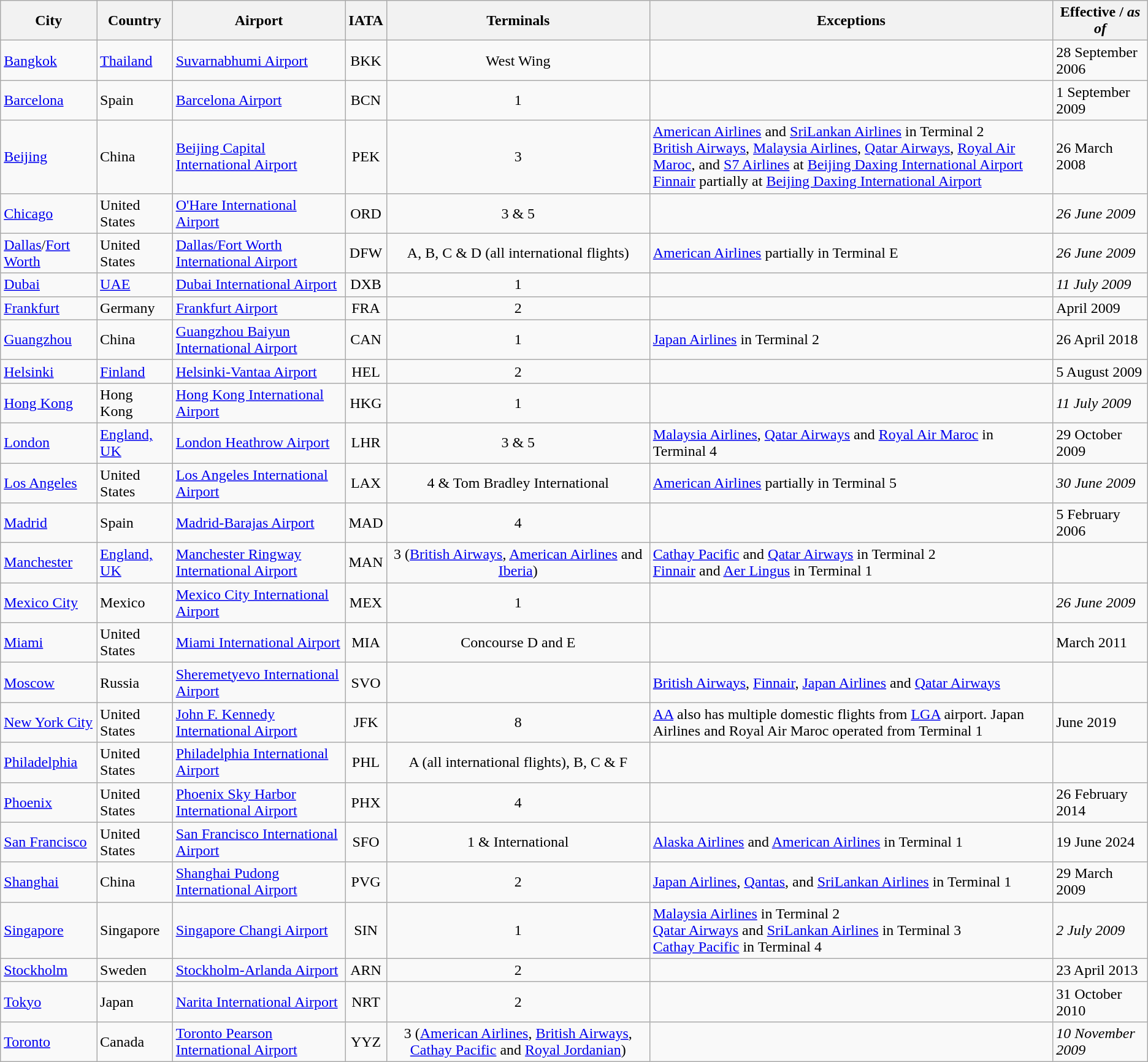<table class="wikitable sortable mw-collapsible mw-collapsed">
<tr>
<th>City</th>
<th>Country</th>
<th class="unsortable">Airport</th>
<th>IATA</th>
<th class="unsortable">Terminals</th>
<th class="unsortable">Exceptions</th>
<th class="unsortable">Effective / <em>as of</em><br></th>
</tr>
<tr>
<td><a href='#'>Bangkok</a></td>
<td><a href='#'>Thailand</a></td>
<td><a href='#'>Suvarnabhumi Airport</a></td>
<td style="text-align: center">BKK</td>
<td style="text-align: center">West Wing</td>
<td></td>
<td>28 September 2006</td>
</tr>
<tr>
<td><a href='#'>Barcelona</a></td>
<td>Spain</td>
<td><a href='#'>Barcelona Airport</a></td>
<td style="text-align: center">BCN</td>
<td style="text-align: center">1</td>
<td></td>
<td>1 September 2009</td>
</tr>
<tr>
<td><a href='#'>Beijing</a></td>
<td>China</td>
<td><a href='#'>Beijing Capital International Airport</a></td>
<td style="text-align: center">PEK</td>
<td style="text-align: center">3</td>
<td><a href='#'>American Airlines</a> and <a href='#'>SriLankan Airlines</a> in Terminal 2<br><a href='#'>British Airways</a>, <a href='#'>Malaysia Airlines</a>, <a href='#'>Qatar Airways</a>, <a href='#'>Royal Air Maroc</a>, and <a href='#'>S7 Airlines</a> at <a href='#'>Beijing Daxing International Airport</a><br><a href='#'>Finnair</a> partially at <a href='#'>Beijing Daxing International Airport</a></td>
<td>26 March 2008</td>
</tr>
<tr>
<td><a href='#'>Chicago</a></td>
<td>United States</td>
<td><a href='#'>O'Hare International Airport</a></td>
<td style="text-align: center">ORD</td>
<td style="text-align: center">3 & 5</td>
<td></td>
<td><em>26 June 2009</em></td>
</tr>
<tr>
<td><a href='#'>Dallas</a>/<a href='#'>Fort Worth</a></td>
<td>United States</td>
<td><a href='#'>Dallas/Fort Worth International Airport</a></td>
<td style="text-align: center">DFW</td>
<td style="text-align: center">A, B, C & D (all international flights)</td>
<td><a href='#'>American Airlines</a> partially in Terminal E</td>
<td><em>26 June 2009</em></td>
</tr>
<tr>
<td><a href='#'>Dubai</a></td>
<td><a href='#'>UAE</a></td>
<td><a href='#'>Dubai International Airport</a></td>
<td style="text-align: center">DXB</td>
<td style="text-align: center">1</td>
<td></td>
<td><em>11 July 2009</em></td>
</tr>
<tr>
<td><a href='#'>Frankfurt</a></td>
<td>Germany</td>
<td><a href='#'>Frankfurt Airport</a></td>
<td style="text-align: center">FRA</td>
<td style="text-align: center">2</td>
<td></td>
<td>April 2009</td>
</tr>
<tr>
<td><a href='#'>Guangzhou</a></td>
<td>China</td>
<td><a href='#'>Guangzhou Baiyun International Airport</a></td>
<td style="text-align: center">CAN</td>
<td style="text-align: center">1</td>
<td><a href='#'>Japan Airlines</a> in Terminal 2</td>
<td>26 April 2018</td>
</tr>
<tr>
<td><a href='#'>Helsinki</a></td>
<td><a href='#'>Finland</a></td>
<td><a href='#'>Helsinki-Vantaa Airport</a></td>
<td style="text-align: center">HEL</td>
<td style="text-align: center">2</td>
<td></td>
<td>5 August 2009</td>
</tr>
<tr>
<td><a href='#'>Hong Kong</a></td>
<td>Hong Kong</td>
<td><a href='#'>Hong Kong International Airport</a></td>
<td style="text-align: center">HKG</td>
<td style="text-align: center">1</td>
<td></td>
<td><em>11 July 2009</em></td>
</tr>
<tr>
<td><a href='#'>London</a></td>
<td><a href='#'>England, UK</a></td>
<td><a href='#'>London Heathrow Airport</a></td>
<td style="text-align: center">LHR</td>
<td style="text-align: center">3 & 5</td>
<td><a href='#'>Malaysia Airlines</a>, <a href='#'>Qatar Airways</a> and <a href='#'>Royal Air Maroc</a> in Terminal 4</td>
<td>29 October 2009</td>
</tr>
<tr>
<td><a href='#'>Los Angeles</a></td>
<td>United States</td>
<td><a href='#'>Los Angeles International Airport</a></td>
<td style="text-align: center">LAX</td>
<td style="text-align: center">4 & Tom Bradley International</td>
<td><a href='#'>American Airlines</a> partially in Terminal 5</td>
<td><em>30 June 2009</em></td>
</tr>
<tr>
<td><a href='#'>Madrid</a></td>
<td>Spain</td>
<td><a href='#'>Madrid-Barajas Airport</a></td>
<td style="text-align: center">MAD</td>
<td style="text-align: center">4</td>
<td></td>
<td>5 February 2006</td>
</tr>
<tr>
<td><a href='#'>Manchester</a></td>
<td><a href='#'>England, UK</a></td>
<td><a href='#'>Manchester Ringway International Airport</a></td>
<td style="text-align: center">MAN</td>
<td style="text-align: center">3 (<a href='#'>British Airways</a>, <a href='#'>American Airlines</a> and <a href='#'>Iberia</a>)</td>
<td><a href='#'>Cathay Pacific</a> and <a href='#'>Qatar Airways</a> in Terminal 2<br><a href='#'>Finnair</a> and <a href='#'>Aer Lingus</a> in Terminal 1</td>
<td></td>
</tr>
<tr>
<td><a href='#'>Mexico City</a></td>
<td>Mexico</td>
<td><a href='#'>Mexico City International Airport</a></td>
<td style="text-align: center">MEX</td>
<td style="text-align: center">1</td>
<td></td>
<td><em>26 June 2009</em></td>
</tr>
<tr>
<td><a href='#'>Miami</a></td>
<td>United States</td>
<td><a href='#'>Miami International Airport</a></td>
<td style="text-align: center">MIA</td>
<td style="text-align: center">Concourse D and E</td>
<td></td>
<td>March 2011</td>
</tr>
<tr>
<td><a href='#'>Moscow</a></td>
<td>Russia</td>
<td><a href='#'>Sheremetyevo International Airport</a></td>
<td style="text-align: center">SVO</td>
<td style="text-align: center"></td>
<td><a href='#'>British Airways</a>, <a href='#'>Finnair</a>, <a href='#'>Japan Airlines</a> and <a href='#'>Qatar Airways</a></td>
<td></td>
</tr>
<tr>
<td><a href='#'>New York City</a></td>
<td>United States</td>
<td><a href='#'>John F. Kennedy International Airport</a></td>
<td style="text-align: center">JFK</td>
<td style="text-align: center">8</td>
<td><a href='#'>AA</a> also has multiple domestic flights from <a href='#'>LGA</a> airport. Japan Airlines and Royal Air Maroc operated from Terminal 1</td>
<td>June 2019</td>
</tr>
<tr>
<td><a href='#'>Philadelphia</a></td>
<td>United States</td>
<td><a href='#'>Philadelphia International Airport</a></td>
<td style="text-align: center">PHL</td>
<td style="text-align: center">A (all international flights), B, C & F</td>
<td></td>
<td></td>
</tr>
<tr>
<td><a href='#'>Phoenix</a></td>
<td>United States</td>
<td><a href='#'>Phoenix Sky Harbor International Airport</a></td>
<td style="text-align: center">PHX</td>
<td style="text-align: center">4</td>
<td></td>
<td>26 February 2014</td>
</tr>
<tr>
<td><a href='#'>San Francisco</a></td>
<td>United States</td>
<td><a href='#'>San Francisco International Airport</a></td>
<td style="text-align: center">SFO</td>
<td style="text-align: center">1 & International</td>
<td><a href='#'>Alaska Airlines</a> and <a href='#'>American Airlines</a> in Terminal 1</td>
<td>19 June 2024</td>
</tr>
<tr>
<td><a href='#'>Shanghai</a></td>
<td>China</td>
<td><a href='#'>Shanghai Pudong International Airport</a></td>
<td style="text-align: center">PVG</td>
<td style="text-align: center">2</td>
<td><a href='#'>Japan Airlines</a>, <a href='#'>Qantas</a>, and <a href='#'>SriLankan Airlines</a> in Terminal 1</td>
<td>29 March 2009</td>
</tr>
<tr>
<td><a href='#'>Singapore</a></td>
<td>Singapore</td>
<td><a href='#'>Singapore Changi Airport</a></td>
<td style="text-align: center">SIN</td>
<td style="text-align: center">1</td>
<td><a href='#'>Malaysia Airlines</a> in Terminal 2 <br> <a href='#'>Qatar Airways</a> and <a href='#'>SriLankan Airlines</a> in Terminal 3<br> <a href='#'>Cathay Pacific</a> in Terminal 4</td>
<td><em>2 July 2009</em></td>
</tr>
<tr>
<td><a href='#'>Stockholm</a></td>
<td>Sweden</td>
<td><a href='#'>Stockholm-Arlanda Airport</a></td>
<td style="text-align: center">ARN</td>
<td style="text-align: center">2</td>
<td></td>
<td>23 April 2013</td>
</tr>
<tr>
<td><a href='#'>Tokyo</a></td>
<td>Japan</td>
<td><a href='#'>Narita International Airport</a></td>
<td style="text-align: center">NRT</td>
<td style="text-align: center">2</td>
<td></td>
<td>31 October 2010</td>
</tr>
<tr>
<td><a href='#'>Toronto</a></td>
<td>Canada</td>
<td><a href='#'>Toronto Pearson International Airport</a></td>
<td style="text-align: center">YYZ</td>
<td style="text-align: center">3 (<a href='#'>American Airlines</a>, <a href='#'>British Airways</a>, <a href='#'>Cathay Pacific</a> and <a href='#'>Royal Jordanian</a>)</td>
<td></td>
<td><em>10 November 2009</em></td>
</tr>
</table>
